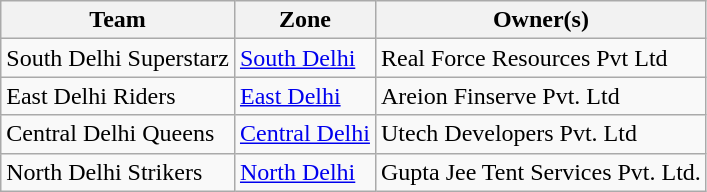<table class="wikitable">
<tr>
<th>Team</th>
<th>Zone</th>
<th>Owner(s)</th>
</tr>
<tr>
<td>South Delhi Superstarz</td>
<td><a href='#'>South Delhi</a></td>
<td>Real Force Resources Pvt Ltd</td>
</tr>
<tr>
<td>East Delhi Riders</td>
<td><a href='#'>East Delhi</a></td>
<td>Areion Finserve Pvt. Ltd</td>
</tr>
<tr>
<td>Central Delhi Queens</td>
<td><a href='#'>Central Delhi</a></td>
<td>Utech Developers Pvt. Ltd</td>
</tr>
<tr>
<td>North Delhi Strikers</td>
<td><a href='#'>North Delhi</a></td>
<td>Gupta Jee Tent Services Pvt. Ltd.</td>
</tr>
</table>
